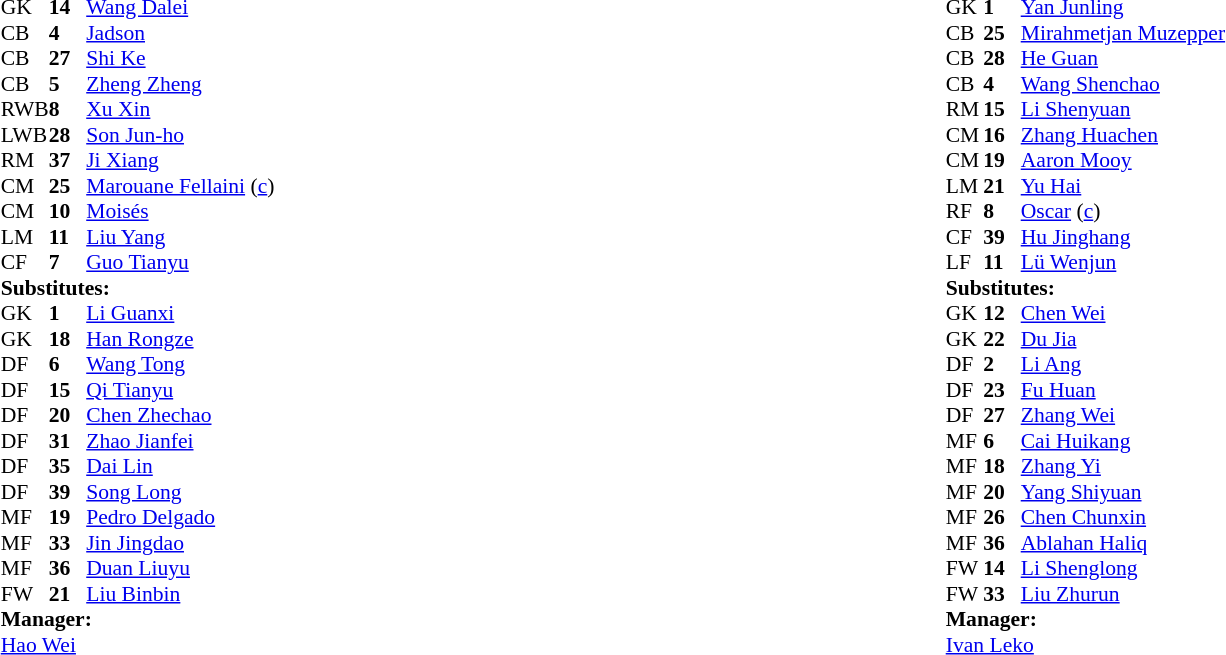<table width="100%">
<tr>
<td valign="top"></td>
<td valign="top" width="50%"><br><table style="font-size: 90%" cellspacing="0" cellpadding="0">
<tr>
<td colspan="4"></td>
</tr>
<tr>
<th width="25"></th>
<th width="25"></th>
</tr>
<tr>
<td>GK</td>
<td><strong>14</strong></td>
<td> <a href='#'>Wang Dalei</a></td>
</tr>
<tr>
<td>CB</td>
<td><strong>4</strong></td>
<td> <a href='#'>Jadson</a></td>
</tr>
<tr>
<td>CB</td>
<td><strong>27</strong></td>
<td> <a href='#'>Shi Ke</a></td>
</tr>
<tr>
<td>CB</td>
<td><strong>5</strong></td>
<td> <a href='#'>Zheng Zheng</a></td>
</tr>
<tr>
<td>RWB</td>
<td><strong>8</strong></td>
<td> <a href='#'>Xu Xin</a></td>
<td></td>
<td></td>
</tr>
<tr>
<td>LWB</td>
<td><strong>28</strong></td>
<td> <a href='#'>Son Jun-ho</a></td>
<td></td>
</tr>
<tr>
<td>RM</td>
<td><strong>37</strong></td>
<td> <a href='#'>Ji Xiang</a></td>
</tr>
<tr>
<td>CM</td>
<td><strong>25</strong></td>
<td> <a href='#'>Marouane Fellaini</a> (<a href='#'>c</a>)</td>
</tr>
<tr>
<td>CM</td>
<td><strong>10</strong></td>
<td> <a href='#'>Moisés</a></td>
</tr>
<tr>
<td>LM</td>
<td><strong>11</strong></td>
<td> <a href='#'>Liu Yang</a></td>
<td></td>
<td></td>
</tr>
<tr>
<td>CF</td>
<td><strong>7</strong></td>
<td> <a href='#'>Guo Tianyu</a></td>
<td></td>
<td></td>
</tr>
<tr>
<td colspan=3><strong>Substitutes:</strong></td>
</tr>
<tr>
<td>GK</td>
<td><strong>1</strong></td>
<td> <a href='#'>Li Guanxi</a></td>
</tr>
<tr>
<td>GK</td>
<td><strong>18</strong></td>
<td> <a href='#'>Han Rongze</a></td>
</tr>
<tr>
<td>DF</td>
<td><strong>6</strong></td>
<td> <a href='#'>Wang Tong</a></td>
</tr>
<tr>
<td>DF</td>
<td><strong>15</strong></td>
<td> <a href='#'>Qi Tianyu</a></td>
<td></td>
<td></td>
</tr>
<tr>
<td>DF</td>
<td><strong>20</strong></td>
<td> <a href='#'>Chen Zhechao</a></td>
</tr>
<tr>
<td>DF</td>
<td><strong>31</strong></td>
<td> <a href='#'>Zhao Jianfei</a></td>
</tr>
<tr>
<td>DF</td>
<td><strong>35</strong></td>
<td> <a href='#'>Dai Lin</a></td>
</tr>
<tr>
<td>DF</td>
<td><strong>39</strong></td>
<td> <a href='#'>Song Long</a></td>
</tr>
<tr>
<td>MF</td>
<td><strong>19</strong></td>
<td> <a href='#'>Pedro Delgado</a></td>
</tr>
<tr>
<td>MF</td>
<td><strong>33</strong></td>
<td> <a href='#'>Jin Jingdao</a></td>
<td></td>
<td></td>
</tr>
<tr>
<td>MF</td>
<td><strong>36</strong></td>
<td> <a href='#'>Duan Liuyu</a></td>
<td></td>
<td></td>
</tr>
<tr>
<td>FW</td>
<td><strong>21</strong></td>
<td> <a href='#'>Liu Binbin</a></td>
</tr>
<tr>
<td colspan=3><strong>Manager:</strong></td>
</tr>
<tr>
<td colspan=3> <a href='#'>Hao Wei</a></td>
</tr>
</table>
</td>
<td valign="top" width="45%"><br><table style="font-size: 90%" cellspacing="0" cellpadding="0">
<tr>
<td colspan="4"></td>
</tr>
<tr>
<th width="25"></th>
<th width="25"></th>
</tr>
<tr>
<td>GK</td>
<td><strong>1</strong></td>
<td> <a href='#'>Yan Junling</a></td>
</tr>
<tr>
<td>CB</td>
<td><strong>25</strong></td>
<td> <a href='#'>Mirahmetjan Muzepper</a></td>
<td></td>
<td></td>
</tr>
<tr>
<td>CB</td>
<td><strong>28</strong></td>
<td> <a href='#'>He Guan</a></td>
<td></td>
<td></td>
</tr>
<tr>
<td>CB</td>
<td><strong>4</strong></td>
<td> <a href='#'>Wang Shenchao</a></td>
</tr>
<tr>
<td>RM</td>
<td><strong>15</strong></td>
<td> <a href='#'>Li Shenyuan</a></td>
</tr>
<tr>
<td>CM</td>
<td><strong>16</strong></td>
<td> <a href='#'>Zhang Huachen</a></td>
<td></td>
<td></td>
</tr>
<tr>
<td>CM</td>
<td><strong>19</strong></td>
<td> <a href='#'>Aaron Mooy</a></td>
</tr>
<tr>
<td>LM</td>
<td><strong>21</strong></td>
<td> <a href='#'>Yu Hai</a></td>
<td></td>
<td></td>
</tr>
<tr>
<td>RF</td>
<td><strong>8</strong></td>
<td> <a href='#'>Oscar</a> (<a href='#'>c</a>)</td>
</tr>
<tr>
<td>CF</td>
<td><strong>39</strong></td>
<td> <a href='#'>Hu Jinghang</a></td>
</tr>
<tr>
<td>LF</td>
<td><strong>11</strong></td>
<td> <a href='#'>Lü Wenjun</a></td>
</tr>
<tr>
<td colspan=3><strong>Substitutes:</strong></td>
</tr>
<tr>
<td>GK</td>
<td><strong>12</strong></td>
<td> <a href='#'>Chen Wei</a></td>
</tr>
<tr>
<td>GK</td>
<td><strong>22</strong></td>
<td> <a href='#'>Du Jia</a></td>
</tr>
<tr>
<td>DF</td>
<td><strong>2</strong></td>
<td> <a href='#'>Li Ang</a></td>
<td></td>
<td></td>
</tr>
<tr>
<td>DF</td>
<td><strong>23</strong></td>
<td> <a href='#'>Fu Huan</a></td>
</tr>
<tr>
<td>DF</td>
<td><strong>27</strong></td>
<td> <a href='#'>Zhang Wei</a></td>
</tr>
<tr>
<td>MF</td>
<td><strong>6</strong></td>
<td> <a href='#'>Cai Huikang</a></td>
</tr>
<tr>
<td>MF</td>
<td><strong>18</strong></td>
<td> <a href='#'>Zhang Yi</a></td>
</tr>
<tr>
<td>MF</td>
<td><strong>20</strong></td>
<td> <a href='#'>Yang Shiyuan</a></td>
<td></td>
<td></td>
</tr>
<tr>
<td>MF</td>
<td><strong>26</strong></td>
<td> <a href='#'>Chen Chunxin</a></td>
</tr>
<tr>
<td>MF</td>
<td><strong>36</strong></td>
<td> <a href='#'>Ablahan Haliq</a></td>
</tr>
<tr>
<td>FW</td>
<td><strong>14</strong></td>
<td> <a href='#'>Li Shenglong</a></td>
<td></td>
<td></td>
</tr>
<tr>
<td>FW</td>
<td><strong>33</strong></td>
<td> <a href='#'>Liu Zhurun</a></td>
<td></td>
<td></td>
</tr>
<tr>
<td colspan=3><strong>Manager:</strong></td>
</tr>
<tr>
<td colspan=3> <a href='#'>Ivan Leko</a></td>
</tr>
</table>
</td>
</tr>
</table>
